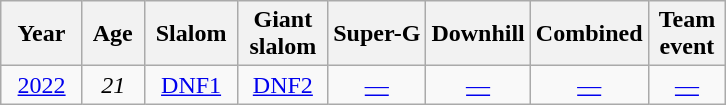<table class=wikitable style="text-align:center">
<tr>
<th>  Year  </th>
<th> Age </th>
<th> Slalom </th>
<th> Giant <br> slalom </th>
<th>Super-G</th>
<th>Downhill</th>
<th>Combined</th>
<th>Team<br> event </th>
</tr>
<tr>
<td><a href='#'>2022</a></td>
<td><em>21</em></td>
<td><a href='#'>DNF1</a></td>
<td><a href='#'>DNF2</a></td>
<td><a href='#'>—</a></td>
<td><a href='#'>—</a></td>
<td><a href='#'>—</a></td>
<td><a href='#'>—</a></td>
</tr>
</table>
